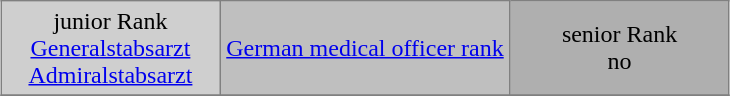<table class="toccolours" border="1" cellpadding="4" cellspacing="0" style="border-collapse: collapse; margin: 0.5em auto; clear: both;">
<tr>
<td width="30%" align="center" rowspan="1" style="background:#cfcfcf;">junior Rank<br><a href='#'>Generalstabsarzt</a><br> <a href='#'>Admiralstabsarzt</a></td>
<td width="40%" align="center" rowspan="1" style="background:#bfbfbf;"><br><a href='#'>German medical officer rank</a><br><strong></strong><br><strong></strong></td>
<td width="30%" align="center" rowspan="1" style="background:#afafaf;">senior Rank<br>no</td>
</tr>
<tr>
</tr>
</table>
